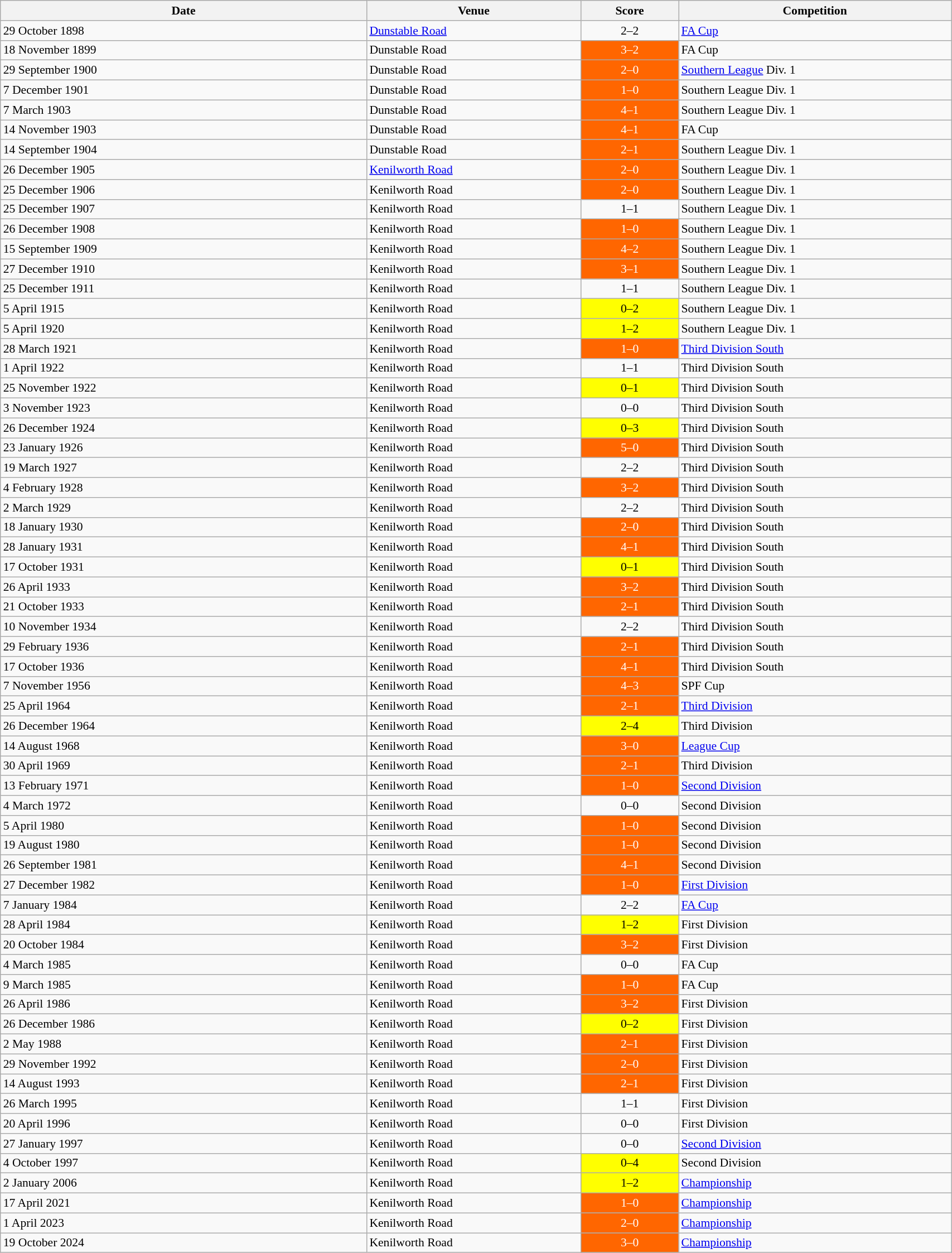<table class="wikitable" style="font-size:90%" width=90%;>
<tr>
<th width=150>Date</th>
<th width=85>Venue</th>
<th width=35>Score</th>
<th width=110>Competition</th>
</tr>
<tr>
<td>29 October 1898</td>
<td><a href='#'>Dunstable Road</a></td>
<td align="center">2–2</td>
<td><a href='#'>FA Cup</a></td>
</tr>
<tr>
<td>18 November 1899</td>
<td>Dunstable Road</td>
<td align="center" style="background:#FF6600;color:white">3–2</td>
<td>FA Cup</td>
</tr>
<tr>
<td>29 September 1900</td>
<td>Dunstable Road</td>
<td align="center" style="background:#FF6600;color:white">2–0</td>
<td><a href='#'>Southern League</a> Div. 1</td>
</tr>
<tr>
<td>7 December 1901</td>
<td>Dunstable Road</td>
<td align="center" style="background:#FF6600;color:white">1–0</td>
<td>Southern League Div. 1</td>
</tr>
<tr>
<td>7 March 1903</td>
<td>Dunstable Road</td>
<td align="center" style="background:#FF6600;color:white">4–1</td>
<td>Southern League Div. 1</td>
</tr>
<tr>
<td>14 November 1903</td>
<td>Dunstable Road</td>
<td align="center" style="background:#FF6600;color:white">4–1</td>
<td>FA Cup</td>
</tr>
<tr>
<td>14 September 1904</td>
<td>Dunstable Road</td>
<td align="center" style="background:#FF6600;color:white">2–1</td>
<td>Southern League Div. 1</td>
</tr>
<tr>
<td>26 December 1905</td>
<td><a href='#'>Kenilworth Road</a></td>
<td align="center" style="background:#FF6600;color:white">2–0</td>
<td>Southern League Div. 1</td>
</tr>
<tr>
<td>25 December 1906</td>
<td>Kenilworth Road</td>
<td align="center" style="background:#FF6600;color:white">2–0</td>
<td>Southern League Div. 1</td>
</tr>
<tr>
<td>25 December 1907</td>
<td>Kenilworth Road</td>
<td align="center">1–1</td>
<td>Southern League Div. 1</td>
</tr>
<tr>
<td>26 December 1908</td>
<td>Kenilworth Road</td>
<td align="center" style="background:#FF6600;color:white">1–0</td>
<td>Southern League Div. 1</td>
</tr>
<tr>
<td>15 September 1909</td>
<td>Kenilworth Road</td>
<td align="center" style="background:#FF6600;color:white">4–2</td>
<td>Southern League Div. 1</td>
</tr>
<tr>
<td>27 December 1910</td>
<td>Kenilworth Road</td>
<td align="center" style="background:#FF6600;color:white">3–1</td>
<td>Southern League Div. 1</td>
</tr>
<tr>
<td>25 December 1911</td>
<td>Kenilworth Road</td>
<td align="center">1–1</td>
<td>Southern League Div. 1</td>
</tr>
<tr>
<td>5 April 1915</td>
<td>Kenilworth Road</td>
<td align="center" style="background:#FFFF00">0–2</td>
<td>Southern League Div. 1</td>
</tr>
<tr>
<td>5 April 1920</td>
<td>Kenilworth Road</td>
<td align="center" style="background:#FFFF00">1–2</td>
<td>Southern League Div. 1</td>
</tr>
<tr>
<td>28 March 1921</td>
<td>Kenilworth Road</td>
<td align="center" style="background:#FF6600;color:white">1–0</td>
<td><a href='#'>Third Division South</a></td>
</tr>
<tr>
<td>1 April 1922</td>
<td>Kenilworth Road</td>
<td align="center">1–1</td>
<td>Third Division South</td>
</tr>
<tr>
<td>25 November 1922</td>
<td>Kenilworth Road</td>
<td align="center" style="background:#FFFF00">0–1</td>
<td>Third Division South</td>
</tr>
<tr>
<td>3 November 1923</td>
<td>Kenilworth Road</td>
<td align="center">0–0</td>
<td>Third Division South</td>
</tr>
<tr>
<td>26 December 1924</td>
<td>Kenilworth Road</td>
<td align="center" style="background:#FFFF00">0–3</td>
<td>Third Division South</td>
</tr>
<tr>
<td>23 January 1926</td>
<td>Kenilworth Road</td>
<td align="center" style="background:#FF6600;color:white">5–0</td>
<td>Third Division South</td>
</tr>
<tr>
<td>19 March 1927</td>
<td>Kenilworth Road</td>
<td align="center">2–2</td>
<td>Third Division South</td>
</tr>
<tr>
<td>4 February 1928</td>
<td>Kenilworth Road</td>
<td align="center" style="background:#FF6600;color:white">3–2</td>
<td>Third Division South</td>
</tr>
<tr>
<td>2 March 1929</td>
<td>Kenilworth Road</td>
<td align="center">2–2</td>
<td>Third Division South</td>
</tr>
<tr>
<td>18 January 1930</td>
<td>Kenilworth Road</td>
<td align="center" style="background:#FF6600;color:white">2–0</td>
<td>Third Division South</td>
</tr>
<tr>
<td>28 January 1931</td>
<td>Kenilworth Road</td>
<td align="center" style="background:#FF6600;color:white">4–1</td>
<td>Third Division South</td>
</tr>
<tr>
<td>17 October 1931</td>
<td>Kenilworth Road</td>
<td align="center" style="background:#FFFF00">0–1</td>
<td>Third Division South</td>
</tr>
<tr>
<td>26 April 1933</td>
<td>Kenilworth Road</td>
<td align="center" style="background:#FF6600;color:white">3–2</td>
<td>Third Division South</td>
</tr>
<tr>
<td>21 October 1933</td>
<td>Kenilworth Road</td>
<td align="center" style="background:#FF6600;color:white">2–1</td>
<td>Third Division South</td>
</tr>
<tr>
<td>10 November 1934</td>
<td>Kenilworth Road</td>
<td align="center">2–2</td>
<td>Third Division South</td>
</tr>
<tr>
<td>29 February 1936</td>
<td>Kenilworth Road</td>
<td align="center" style="background:#FF6600;color:white">2–1</td>
<td>Third Division South</td>
</tr>
<tr>
<td>17 October 1936</td>
<td>Kenilworth Road</td>
<td align="center" style="background:#FF6600;color:white">4–1</td>
<td>Third Division South</td>
</tr>
<tr>
<td>7 November 1956</td>
<td>Kenilworth Road</td>
<td align="center" style="background:#FF6600;color:white">4–3</td>
<td>SPF Cup</td>
</tr>
<tr>
<td>25 April 1964</td>
<td>Kenilworth Road</td>
<td align="center" style="background:#FF6600;color:white">2–1</td>
<td><a href='#'>Third Division</a></td>
</tr>
<tr>
<td>26 December 1964</td>
<td>Kenilworth Road</td>
<td align="center" style="background:#FFFF00">2–4</td>
<td>Third Division</td>
</tr>
<tr>
<td>14 August 1968</td>
<td>Kenilworth Road</td>
<td align="center" style="background:#FF6600;color:white">3–0</td>
<td><a href='#'>League Cup</a></td>
</tr>
<tr>
<td>30 April 1969</td>
<td>Kenilworth Road</td>
<td align="center" style="background:#FF6600;color:white">2–1</td>
<td>Third Division</td>
</tr>
<tr>
<td>13 February 1971</td>
<td>Kenilworth Road</td>
<td align="center" style="background:#FF6600;color:white">1–0</td>
<td><a href='#'>Second Division</a></td>
</tr>
<tr>
<td>4 March 1972</td>
<td>Kenilworth Road</td>
<td align="center">0–0</td>
<td>Second Division</td>
</tr>
<tr>
<td>5 April 1980</td>
<td>Kenilworth Road</td>
<td align="center" style="background:#FF6600;color:white">1–0</td>
<td>Second Division</td>
</tr>
<tr>
<td>19 August 1980</td>
<td>Kenilworth Road</td>
<td align="center" style="background:#FF6600;color:white">1–0</td>
<td>Second Division</td>
</tr>
<tr>
<td>26 September 1981</td>
<td>Kenilworth Road</td>
<td align="center" style="background:#FF6600;color:white">4–1</td>
<td>Second Division</td>
</tr>
<tr>
<td>27 December 1982</td>
<td>Kenilworth Road</td>
<td align="center" style="background:#FF6600;color:white">1–0</td>
<td><a href='#'>First Division</a></td>
</tr>
<tr>
<td>7 January 1984</td>
<td>Kenilworth Road</td>
<td align="center">2–2</td>
<td><a href='#'>FA Cup</a></td>
</tr>
<tr>
<td>28 April 1984</td>
<td>Kenilworth Road</td>
<td align="center" style="background:#FFFF00">1–2</td>
<td>First Division</td>
</tr>
<tr>
<td>20 October 1984</td>
<td>Kenilworth Road</td>
<td align="center" style="background:#FF6600;color:white">3–2</td>
<td>First Division</td>
</tr>
<tr>
<td>4 March 1985</td>
<td>Kenilworth Road</td>
<td align="center">0–0</td>
<td>FA Cup</td>
</tr>
<tr>
<td>9 March 1985</td>
<td>Kenilworth Road</td>
<td align="center" style="background:#FF6600;color:white">1–0</td>
<td>FA Cup</td>
</tr>
<tr>
<td>26 April 1986</td>
<td>Kenilworth Road</td>
<td align="center" style="background:#FF6600;color:white">3–2</td>
<td>First Division</td>
</tr>
<tr>
<td>26 December 1986</td>
<td>Kenilworth Road</td>
<td align="center" style="background:#FFFF00">0–2</td>
<td>First Division</td>
</tr>
<tr>
<td>2 May 1988</td>
<td>Kenilworth Road</td>
<td align="center" style="background:#FF6600;color:white">2–1</td>
<td>First Division</td>
</tr>
<tr>
<td>29 November 1992</td>
<td>Kenilworth Road</td>
<td align="center" style="background:#FF6600;color:white">2–0</td>
<td>First Division</td>
</tr>
<tr>
<td>14 August 1993</td>
<td>Kenilworth Road</td>
<td align="center" style="background:#FF6600;color:white">2–1</td>
<td>First Division</td>
</tr>
<tr>
<td>26 March 1995</td>
<td>Kenilworth Road</td>
<td align="center">1–1</td>
<td>First Division</td>
</tr>
<tr>
<td>20 April 1996</td>
<td>Kenilworth Road</td>
<td align="center">0–0</td>
<td>First Division</td>
</tr>
<tr>
<td>27 January 1997</td>
<td>Kenilworth Road</td>
<td align="center">0–0</td>
<td><a href='#'>Second Division</a></td>
</tr>
<tr>
<td>4 October 1997</td>
<td>Kenilworth Road</td>
<td align="center" style="background:#FFFF00">0–4</td>
<td>Second Division</td>
</tr>
<tr>
<td>2 January 2006</td>
<td>Kenilworth Road</td>
<td align="center" style="background:#FFFF00">1–2</td>
<td><a href='#'>Championship</a></td>
</tr>
<tr>
<td>17 April 2021</td>
<td>Kenilworth Road</td>
<td align="center" style="background:#FF6600;color:white">1–0</td>
<td><a href='#'>Championship</a></td>
</tr>
<tr>
<td>1 April 2023</td>
<td>Kenilworth Road</td>
<td align="center" style="background:#FF6600;color:white">2–0</td>
<td><a href='#'>Championship</a></td>
</tr>
<tr>
<td>19 October 2024</td>
<td>Kenilworth Road</td>
<td align="center" style="background:#FF6600;color:white">3–0</td>
<td><a href='#'>Championship</a></td>
</tr>
</table>
